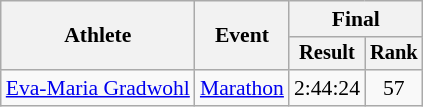<table class=wikitable style="font-size:90%">
<tr>
<th rowspan="2">Athlete</th>
<th rowspan="2">Event</th>
<th colspan="2">Final</th>
</tr>
<tr style="font-size:95%">
<th>Result</th>
<th>Rank</th>
</tr>
<tr align=center>
<td align=left><a href='#'>Eva-Maria Gradwohl</a></td>
<td align=left><a href='#'>Marathon</a></td>
<td>2:44:24</td>
<td>57</td>
</tr>
</table>
